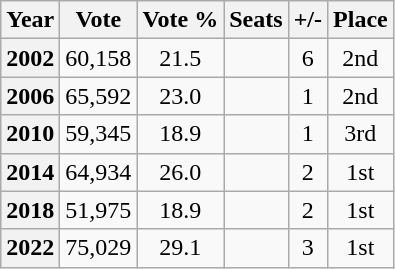<table class="wikitable" style="text-align:center;">
<tr>
<th>Year</th>
<th>Vote</th>
<th>Vote %</th>
<th>Seats</th>
<th>+/-</th>
<th>Place</th>
</tr>
<tr>
<th>2002</th>
<td>60,158</td>
<td>21.5</td>
<td></td>
<td> 6</td>
<td>2nd </td>
</tr>
<tr>
<th>2006</th>
<td>65,592</td>
<td>23.0</td>
<td></td>
<td> 1</td>
<td>2nd </td>
</tr>
<tr>
<th>2010</th>
<td>59,345</td>
<td>18.9</td>
<td></td>
<td> 1</td>
<td>3rd </td>
</tr>
<tr>
<th>2014</th>
<td>64,934</td>
<td>26.0</td>
<td></td>
<td> 2</td>
<td>1st </td>
</tr>
<tr>
<th>2018</th>
<td>51,975</td>
<td>18.9</td>
<td></td>
<td> 2</td>
<td>1st </td>
</tr>
<tr>
<th>2022</th>
<td>75,029</td>
<td>29.1</td>
<td></td>
<td> 3</td>
<td>1st </td>
</tr>
</table>
